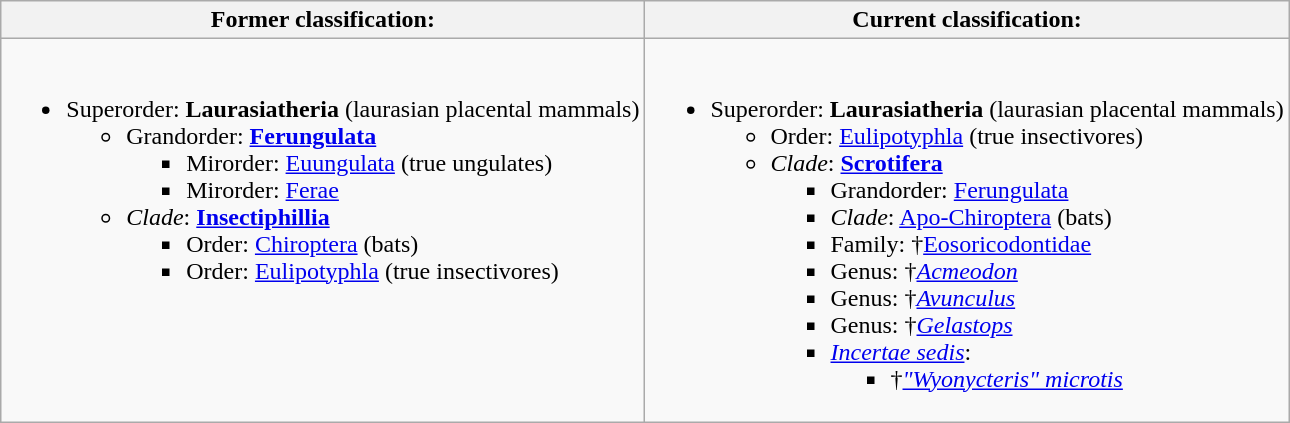<table class="wikitable">
<tr>
<th>Former classification:</th>
<th>Current classification:</th>
</tr>
<tr style="vertical-align:top;">
<td><br><ul><li>Superorder: <strong>Laurasiatheria</strong>  (laurasian placental mammals)<ul><li>Grandorder: <strong><a href='#'>Ferungulata</a></strong> <ul><li>Mirorder: <a href='#'>Euungulata</a>  (true ungulates)</li><li>Mirorder: <a href='#'>Ferae</a> </li></ul></li><li><em>Clade</em>: <strong><a href='#'>Insectiphillia</a></strong> <ul><li>Order: <a href='#'>Chiroptera</a>  (bats)</li><li>Order: <a href='#'>Eulipotyphla</a>  (true insectivores)</li></ul></li></ul></li></ul></td>
<td><br><ul><li>Superorder: <strong>Laurasiatheria</strong>  (laurasian placental mammals)<ul><li>Order: <a href='#'>Eulipotyphla</a>  (true insectivores)</li><li><em>Clade</em>: <strong><a href='#'>Scrotifera</a></strong> <ul><li>Grandorder: <a href='#'>Ferungulata</a> </li><li><em>Clade</em>: <a href='#'>Apo-Chiroptera</a>  (bats)</li><li>Family: †<a href='#'>Eosoricodontidae</a> </li><li>Genus: †<em><a href='#'>Acmeodon</a></em> </li><li>Genus: †<em><a href='#'>Avunculus</a></em> </li><li>Genus: †<em><a href='#'>Gelastops</a></em> </li><li><em><a href='#'>Incertae sedis</a></em>:<ul><li>†<em><a href='#'>"Wyonycteris" microtis</a></em> </li></ul></li></ul></li></ul></li></ul></td>
</tr>
</table>
